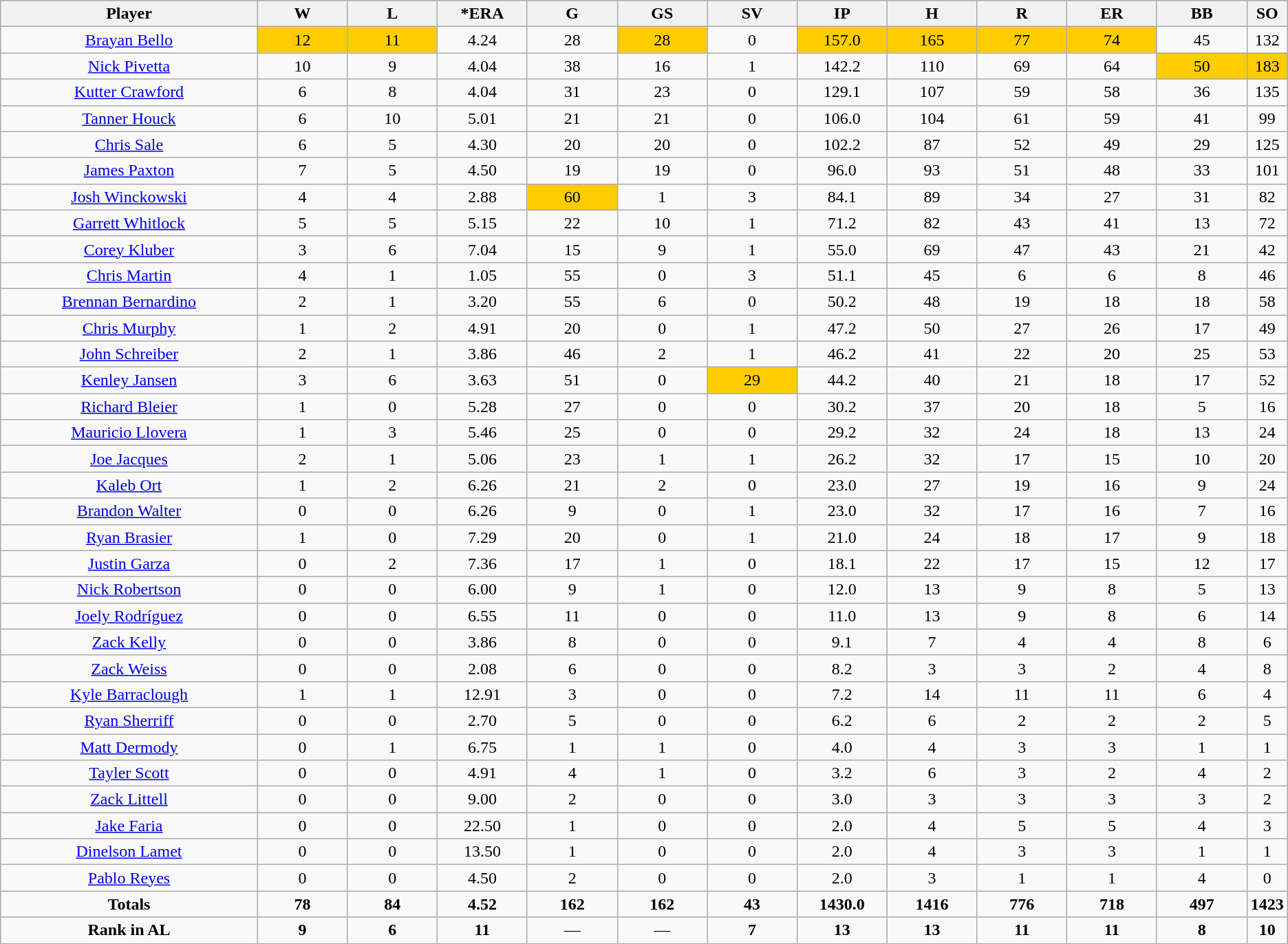<table class=wikitable style="text-align:center">
<tr>
<th bgcolor=#DDDDFF; width="20%">Player</th>
<th bgcolor=#DDDDFF; width="7%">W</th>
<th bgcolor=#DDDDFF; width="7%">L</th>
<th bgcolor=#DDDDFF; width="7%">*ERA</th>
<th bgcolor=#DDDDFF; width="7%">G</th>
<th bgcolor=#DDDDFF; width="7%">GS</th>
<th bgcolor=#DDDDFF; width="7%">SV</th>
<th bgcolor=#DDDDFF; width="7%">IP</th>
<th bgcolor=#DDDDFF: width="7%">H</th>
<th bgcolor=#DDDDFF; width="7%">R</th>
<th bgcolor=#DDDDFF; width="7%">ER</th>
<th bgcolor=#DDDDFF; width="7%">BB</th>
<th bgcolor=#DDDDFF; width="7%">SO</th>
</tr>
<tr>
<td><a href='#'>Brayan Bello</a></td>
<td bgcolor=#ffcc00>12</td>
<td bgcolor=#ffcc00>11</td>
<td>4.24</td>
<td>28</td>
<td bgcolor=#ffcc00>28</td>
<td>0</td>
<td bgcolor=#ffcc00>157.0</td>
<td bgcolor=#ffcc00>165</td>
<td bgcolor=#ffcc00>77</td>
<td bgcolor=#ffcc00>74</td>
<td>45</td>
<td>132</td>
</tr>
<tr>
<td><a href='#'>Nick Pivetta</a></td>
<td>10</td>
<td>9</td>
<td>4.04</td>
<td>38</td>
<td>16</td>
<td>1</td>
<td>142.2</td>
<td>110</td>
<td>69</td>
<td>64</td>
<td bgcolor=#ffcc00>50</td>
<td bgcolor=#ffcc00>183</td>
</tr>
<tr>
<td><a href='#'>Kutter Crawford</a></td>
<td>6</td>
<td>8</td>
<td>4.04</td>
<td>31</td>
<td>23</td>
<td>0</td>
<td>129.1</td>
<td>107</td>
<td>59</td>
<td>58</td>
<td>36</td>
<td>135</td>
</tr>
<tr>
<td><a href='#'>Tanner Houck</a></td>
<td>6</td>
<td>10</td>
<td>5.01</td>
<td>21</td>
<td>21</td>
<td>0</td>
<td>106.0</td>
<td>104</td>
<td>61</td>
<td>59</td>
<td>41</td>
<td>99</td>
</tr>
<tr>
<td><a href='#'>Chris Sale</a></td>
<td>6</td>
<td>5</td>
<td>4.30</td>
<td>20</td>
<td>20</td>
<td>0</td>
<td>102.2</td>
<td>87</td>
<td>52</td>
<td>49</td>
<td>29</td>
<td>125</td>
</tr>
<tr>
<td><a href='#'>James Paxton</a></td>
<td>7</td>
<td>5</td>
<td>4.50</td>
<td>19</td>
<td>19</td>
<td>0</td>
<td>96.0</td>
<td>93</td>
<td>51</td>
<td>48</td>
<td>33</td>
<td>101</td>
</tr>
<tr>
<td><a href='#'>Josh Winckowski</a></td>
<td>4</td>
<td>4</td>
<td>2.88</td>
<td bgcolor=#ffcc00>60</td>
<td>1</td>
<td>3</td>
<td>84.1</td>
<td>89</td>
<td>34</td>
<td>27</td>
<td>31</td>
<td>82</td>
</tr>
<tr>
<td><a href='#'>Garrett Whitlock</a></td>
<td>5</td>
<td>5</td>
<td>5.15</td>
<td>22</td>
<td>10</td>
<td>1</td>
<td>71.2</td>
<td>82</td>
<td>43</td>
<td>41</td>
<td>13</td>
<td>72</td>
</tr>
<tr>
<td><a href='#'>Corey Kluber</a></td>
<td>3</td>
<td>6</td>
<td>7.04</td>
<td>15</td>
<td>9</td>
<td>1</td>
<td>55.0</td>
<td>69</td>
<td>47</td>
<td>43</td>
<td>21</td>
<td>42</td>
</tr>
<tr>
<td><a href='#'>Chris Martin</a></td>
<td>4</td>
<td>1</td>
<td>1.05</td>
<td>55</td>
<td>0</td>
<td>3</td>
<td>51.1</td>
<td>45</td>
<td>6</td>
<td>6</td>
<td>8</td>
<td>46</td>
</tr>
<tr>
<td><a href='#'>Brennan Bernardino</a></td>
<td>2</td>
<td>1</td>
<td>3.20</td>
<td>55</td>
<td>6</td>
<td>0</td>
<td>50.2</td>
<td>48</td>
<td>19</td>
<td>18</td>
<td>18</td>
<td>58</td>
</tr>
<tr>
<td><a href='#'>Chris Murphy</a></td>
<td>1</td>
<td>2</td>
<td>4.91</td>
<td>20</td>
<td>0</td>
<td>1</td>
<td>47.2</td>
<td>50</td>
<td>27</td>
<td>26</td>
<td>17</td>
<td>49</td>
</tr>
<tr>
<td><a href='#'>John Schreiber</a></td>
<td>2</td>
<td>1</td>
<td>3.86</td>
<td>46</td>
<td>2</td>
<td>1</td>
<td>46.2</td>
<td>41</td>
<td>22</td>
<td>20</td>
<td>25</td>
<td>53</td>
</tr>
<tr>
<td><a href='#'>Kenley Jansen</a></td>
<td>3</td>
<td>6</td>
<td>3.63</td>
<td>51</td>
<td>0</td>
<td bgcolor=#ffcc00>29</td>
<td>44.2</td>
<td>40</td>
<td>21</td>
<td>18</td>
<td>17</td>
<td>52</td>
</tr>
<tr>
<td><a href='#'>Richard Bleier</a></td>
<td>1</td>
<td>0</td>
<td>5.28</td>
<td>27</td>
<td>0</td>
<td>0</td>
<td>30.2</td>
<td>37</td>
<td>20</td>
<td>18</td>
<td>5</td>
<td>16</td>
</tr>
<tr>
<td><a href='#'>Mauricio Llovera</a></td>
<td>1</td>
<td>3</td>
<td>5.46</td>
<td>25</td>
<td>0</td>
<td>0</td>
<td>29.2</td>
<td>32</td>
<td>24</td>
<td>18</td>
<td>13</td>
<td>24</td>
</tr>
<tr>
<td><a href='#'>Joe Jacques</a></td>
<td>2</td>
<td>1</td>
<td>5.06</td>
<td>23</td>
<td>1</td>
<td>1</td>
<td>26.2</td>
<td>32</td>
<td>17</td>
<td>15</td>
<td>10</td>
<td>20</td>
</tr>
<tr>
<td><a href='#'>Kaleb Ort</a></td>
<td>1</td>
<td>2</td>
<td>6.26</td>
<td>21</td>
<td>2</td>
<td>0</td>
<td>23.0</td>
<td>27</td>
<td>19</td>
<td>16</td>
<td>9</td>
<td>24</td>
</tr>
<tr>
<td><a href='#'>Brandon Walter</a></td>
<td>0</td>
<td>0</td>
<td>6.26</td>
<td>9</td>
<td>0</td>
<td>1</td>
<td>23.0</td>
<td>32</td>
<td>17</td>
<td>16</td>
<td>7</td>
<td>16</td>
</tr>
<tr>
<td><a href='#'>Ryan Brasier</a></td>
<td>1</td>
<td>0</td>
<td>7.29</td>
<td>20</td>
<td>0</td>
<td>1</td>
<td>21.0</td>
<td>24</td>
<td>18</td>
<td>17</td>
<td>9</td>
<td>18</td>
</tr>
<tr>
<td><a href='#'>Justin Garza</a></td>
<td>0</td>
<td>2</td>
<td>7.36</td>
<td>17</td>
<td>1</td>
<td>0</td>
<td>18.1</td>
<td>22</td>
<td>17</td>
<td>15</td>
<td>12</td>
<td>17</td>
</tr>
<tr>
<td><a href='#'>Nick Robertson</a></td>
<td>0</td>
<td>0</td>
<td>6.00</td>
<td>9</td>
<td>1</td>
<td>0</td>
<td>12.0</td>
<td>13</td>
<td>9</td>
<td>8</td>
<td>5</td>
<td>13</td>
</tr>
<tr>
<td><a href='#'>Joely Rodríguez</a></td>
<td>0</td>
<td>0</td>
<td>6.55</td>
<td>11</td>
<td>0</td>
<td>0</td>
<td>11.0</td>
<td>13</td>
<td>9</td>
<td>8</td>
<td>6</td>
<td>14</td>
</tr>
<tr>
<td><a href='#'>Zack Kelly</a></td>
<td>0</td>
<td>0</td>
<td>3.86</td>
<td>8</td>
<td>0</td>
<td>0</td>
<td>9.1</td>
<td>7</td>
<td>4</td>
<td>4</td>
<td>8</td>
<td>6</td>
</tr>
<tr>
<td><a href='#'>Zack Weiss</a></td>
<td>0</td>
<td>0</td>
<td>2.08</td>
<td>6</td>
<td>0</td>
<td>0</td>
<td>8.2</td>
<td>3</td>
<td>3</td>
<td>2</td>
<td>4</td>
<td>8</td>
</tr>
<tr>
<td><a href='#'>Kyle Barraclough</a></td>
<td>1</td>
<td>1</td>
<td>12.91</td>
<td>3</td>
<td>0</td>
<td>0</td>
<td>7.2</td>
<td>14</td>
<td>11</td>
<td>11</td>
<td>6</td>
<td>4</td>
</tr>
<tr>
<td><a href='#'>Ryan Sherriff</a></td>
<td>0</td>
<td>0</td>
<td>2.70</td>
<td>5</td>
<td>0</td>
<td>0</td>
<td>6.2</td>
<td>6</td>
<td>2</td>
<td>2</td>
<td>2</td>
<td>5</td>
</tr>
<tr>
<td><a href='#'>Matt Dermody</a></td>
<td>0</td>
<td>1</td>
<td>6.75</td>
<td>1</td>
<td>1</td>
<td>0</td>
<td>4.0</td>
<td>4</td>
<td>3</td>
<td>3</td>
<td>1</td>
<td>1</td>
</tr>
<tr>
<td><a href='#'>Tayler Scott</a></td>
<td>0</td>
<td>0</td>
<td>4.91</td>
<td>4</td>
<td>1</td>
<td>0</td>
<td>3.2</td>
<td>6</td>
<td>3</td>
<td>2</td>
<td>4</td>
<td>2</td>
</tr>
<tr>
<td><a href='#'>Zack Littell</a></td>
<td>0</td>
<td>0</td>
<td>9.00</td>
<td>2</td>
<td>0</td>
<td>0</td>
<td>3.0</td>
<td>3</td>
<td>3</td>
<td>3</td>
<td>3</td>
<td>2</td>
</tr>
<tr>
<td><a href='#'>Jake Faria</a></td>
<td>0</td>
<td>0</td>
<td>22.50</td>
<td>1</td>
<td>0</td>
<td>0</td>
<td>2.0</td>
<td>4</td>
<td>5</td>
<td>5</td>
<td>4</td>
<td>3</td>
</tr>
<tr>
<td><a href='#'>Dinelson Lamet</a></td>
<td>0</td>
<td>0</td>
<td>13.50</td>
<td>1</td>
<td>0</td>
<td>0</td>
<td>2.0</td>
<td>4</td>
<td>3</td>
<td>3</td>
<td>1</td>
<td>1</td>
</tr>
<tr>
<td><a href='#'>Pablo Reyes</a></td>
<td>0</td>
<td>0</td>
<td>4.50</td>
<td>2</td>
<td>0</td>
<td>0</td>
<td>2.0</td>
<td>3</td>
<td>1</td>
<td>1</td>
<td>4</td>
<td>0</td>
</tr>
<tr>
<td><strong>Totals</strong></td>
<td><strong>78</strong></td>
<td><strong>84</strong></td>
<td><strong>4.52</strong></td>
<td><strong>162</strong></td>
<td><strong>162</strong></td>
<td><strong>43</strong></td>
<td><strong>1430.0</strong></td>
<td><strong>1416</strong></td>
<td><strong>776</strong></td>
<td><strong>718</strong></td>
<td><strong>497</strong></td>
<td><strong>1423</strong></td>
</tr>
<tr>
<td><strong>Rank in AL</strong></td>
<td><strong>9</strong></td>
<td><strong>6</strong></td>
<td><strong>11</strong></td>
<td>—</td>
<td>—</td>
<td><strong>7</strong></td>
<td><strong>13</strong></td>
<td><strong>13</strong></td>
<td><strong>11</strong></td>
<td><strong>11</strong></td>
<td><strong>8</strong></td>
<td><strong>10</strong></td>
</tr>
</table>
